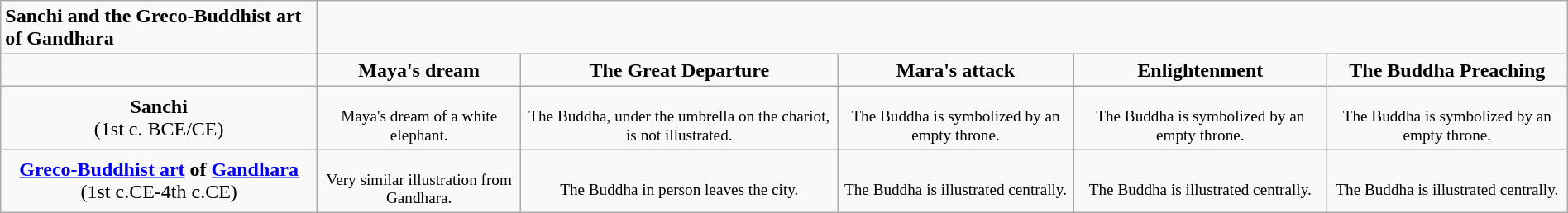<table class="wikitable" style="margin:0 auto;"  align="center"  colspan="6" cellpadding="3" style="font-size: 80%; width: 100%;">
<tr>
<td state = ><strong>Sanchi and the Greco-Buddhist art of Gandhara</strong></td>
</tr>
<tr>
<td></td>
<td align="center"><strong>Maya's dream</strong></td>
<td align="center"><strong>The Great Departure</strong></td>
<td align="center"><strong>Mara's attack</strong></td>
<td align="center"><strong>Enlightenment</strong></td>
<td align="center"><strong>The Buddha Preaching</strong></td>
</tr>
<tr>
<td align="center"><strong>Sanchi</strong><br>(1st c. BCE/CE)</td>
<td align="center" style="font-size: 80%;"><br>Maya's dream of a white elephant.</td>
<td align="center" style="font-size: 80%;"><br>The Buddha, under the umbrella on the chariot, is not illustrated.</td>
<td align="center" style="font-size: 80%;"><br>The Buddha is symbolized by an empty throne.</td>
<td align="center" style="font-size: 80%;"><br>The Buddha is symbolized by an empty throne.</td>
<td align="center" style="font-size: 80%;"><br>The Buddha is symbolized by an empty throne.</td>
</tr>
<tr>
<td align="center"><strong><a href='#'>Greco-Buddhist art</a> of <a href='#'>Gandhara</a></strong><br>(1st c.CE-4th c.CE)</td>
<td align="center" style="font-size: 80%;"><br>Very similar illustration from Gandhara.</td>
<td align="center" style="font-size: 80%;"><br>The Buddha in person leaves the city.</td>
<td align="center" style="font-size: 80%;"><br>The Buddha is illustrated centrally.</td>
<td align="center" style="font-size: 80%;"><br>The Buddha is illustrated centrally.</td>
<td align="center" style="font-size: 80%;"><br>The Buddha is illustrated centrally.</td>
</tr>
</table>
